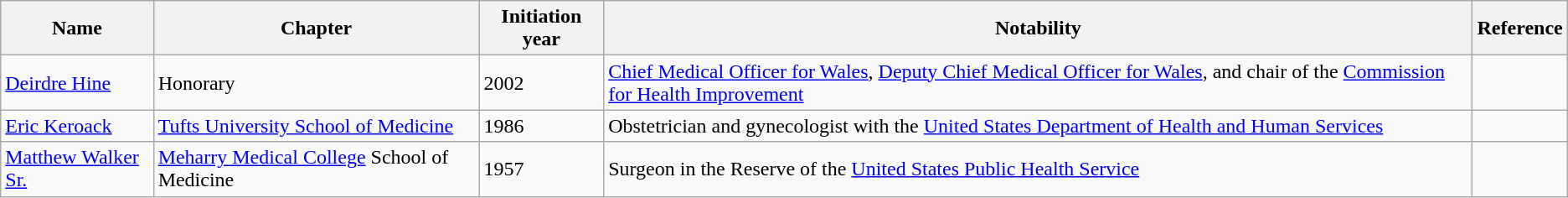<table class="wikitable sortable">
<tr>
<th>Name</th>
<th>Chapter</th>
<th>Initiation year</th>
<th>Notability</th>
<th>Reference</th>
</tr>
<tr>
<td><a href='#'>Deirdre Hine</a></td>
<td>Honorary</td>
<td>2002</td>
<td><a href='#'>Chief Medical Officer for Wales</a>, <a href='#'>Deputy Chief Medical Officer for Wales</a>, and chair of the <a href='#'>Commission for Health Improvement</a></td>
<td></td>
</tr>
<tr>
<td><a href='#'>Eric Keroack</a></td>
<td><a href='#'>Tufts University School of Medicine</a></td>
<td>1986</td>
<td>Obstetrician and gynecologist with the <a href='#'>United States Department of Health and Human Services</a></td>
<td></td>
</tr>
<tr>
<td><a href='#'>Matthew Walker Sr.</a></td>
<td><a href='#'>Meharry Medical College</a> School of Medicine</td>
<td>1957</td>
<td>Surgeon in the Reserve of the <a href='#'>United States Public Health Service</a></td>
<td></td>
</tr>
</table>
